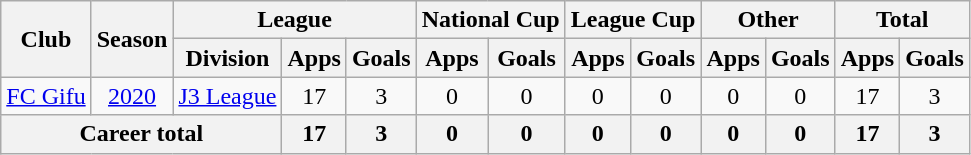<table class="wikitable" style="text-align: center">
<tr>
<th rowspan="2">Club</th>
<th rowspan="2">Season</th>
<th colspan="3">League</th>
<th colspan="2">National Cup</th>
<th colspan="2">League Cup</th>
<th colspan="2">Other</th>
<th colspan="2">Total</th>
</tr>
<tr>
<th>Division</th>
<th>Apps</th>
<th>Goals</th>
<th>Apps</th>
<th>Goals</th>
<th>Apps</th>
<th>Goals</th>
<th>Apps</th>
<th>Goals</th>
<th>Apps</th>
<th>Goals</th>
</tr>
<tr>
<td><a href='#'>FC Gifu</a></td>
<td><a href='#'>2020</a></td>
<td><a href='#'>J3 League</a></td>
<td>17</td>
<td>3</td>
<td>0</td>
<td>0</td>
<td>0</td>
<td>0</td>
<td>0</td>
<td>0</td>
<td>17</td>
<td>3</td>
</tr>
<tr>
<th colspan=3>Career total</th>
<th>17</th>
<th>3</th>
<th>0</th>
<th>0</th>
<th>0</th>
<th>0</th>
<th>0</th>
<th>0</th>
<th>17</th>
<th>3</th>
</tr>
</table>
